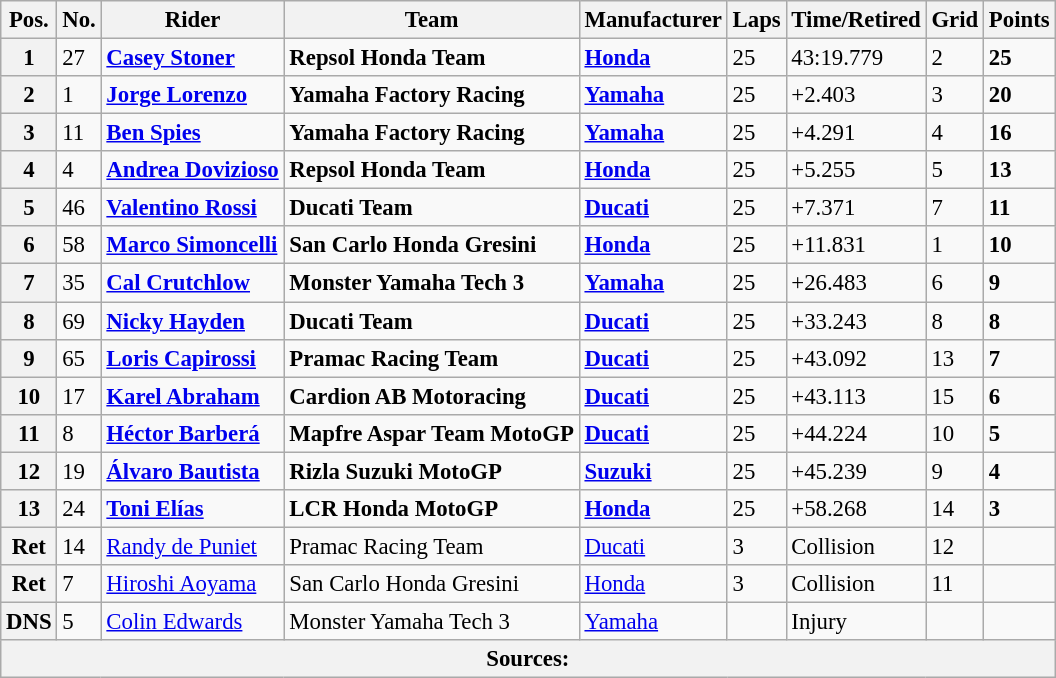<table class="wikitable" style="font-size: 95%;">
<tr>
<th>Pos.</th>
<th>No.</th>
<th>Rider</th>
<th>Team</th>
<th>Manufacturer</th>
<th>Laps</th>
<th>Time/Retired</th>
<th>Grid</th>
<th>Points</th>
</tr>
<tr>
<th>1</th>
<td>27</td>
<td> <strong><a href='#'>Casey Stoner</a></strong></td>
<td><strong>Repsol Honda Team</strong></td>
<td><strong><a href='#'>Honda</a></strong></td>
<td>25</td>
<td>43:19.779</td>
<td>2</td>
<td><strong>25</strong></td>
</tr>
<tr>
<th>2</th>
<td>1</td>
<td> <strong><a href='#'>Jorge Lorenzo</a></strong></td>
<td><strong>Yamaha Factory Racing</strong></td>
<td><strong><a href='#'>Yamaha</a></strong></td>
<td>25</td>
<td>+2.403</td>
<td>3</td>
<td><strong>20</strong></td>
</tr>
<tr>
<th>3</th>
<td>11</td>
<td> <strong><a href='#'>Ben Spies</a></strong></td>
<td><strong>Yamaha Factory Racing</strong></td>
<td><strong><a href='#'>Yamaha</a></strong></td>
<td>25</td>
<td>+4.291</td>
<td>4</td>
<td><strong>16</strong></td>
</tr>
<tr>
<th>4</th>
<td>4</td>
<td> <strong><a href='#'>Andrea Dovizioso</a></strong></td>
<td><strong>Repsol Honda Team</strong></td>
<td><strong><a href='#'>Honda</a></strong></td>
<td>25</td>
<td>+5.255</td>
<td>5</td>
<td><strong>13</strong></td>
</tr>
<tr>
<th>5</th>
<td>46</td>
<td> <strong><a href='#'>Valentino Rossi</a></strong></td>
<td><strong>Ducati Team</strong></td>
<td><strong><a href='#'>Ducati</a></strong></td>
<td>25</td>
<td>+7.371</td>
<td>7</td>
<td><strong>11</strong></td>
</tr>
<tr>
<th>6</th>
<td>58</td>
<td> <strong><a href='#'>Marco Simoncelli</a></strong></td>
<td><strong>San Carlo Honda Gresini</strong></td>
<td><strong><a href='#'>Honda</a></strong></td>
<td>25</td>
<td>+11.831</td>
<td>1</td>
<td><strong>10</strong></td>
</tr>
<tr>
<th>7</th>
<td>35</td>
<td> <strong><a href='#'>Cal Crutchlow</a></strong></td>
<td><strong>Monster Yamaha Tech 3</strong></td>
<td><strong><a href='#'>Yamaha</a></strong></td>
<td>25</td>
<td>+26.483</td>
<td>6</td>
<td><strong>9</strong></td>
</tr>
<tr>
<th>8</th>
<td>69</td>
<td> <strong><a href='#'>Nicky Hayden</a></strong></td>
<td><strong>Ducati Team</strong></td>
<td><strong><a href='#'>Ducati</a></strong></td>
<td>25</td>
<td>+33.243</td>
<td>8</td>
<td><strong>8</strong></td>
</tr>
<tr>
<th>9</th>
<td>65</td>
<td> <strong><a href='#'>Loris Capirossi</a></strong></td>
<td><strong>Pramac Racing Team</strong></td>
<td><strong><a href='#'>Ducati</a></strong></td>
<td>25</td>
<td>+43.092</td>
<td>13</td>
<td><strong>7</strong></td>
</tr>
<tr>
<th>10</th>
<td>17</td>
<td> <strong><a href='#'>Karel Abraham</a></strong></td>
<td><strong>Cardion AB Motoracing</strong></td>
<td><strong><a href='#'>Ducati</a></strong></td>
<td>25</td>
<td>+43.113</td>
<td>15</td>
<td><strong>6</strong></td>
</tr>
<tr>
<th>11</th>
<td>8</td>
<td> <strong><a href='#'>Héctor Barberá</a></strong></td>
<td><strong>Mapfre Aspar Team MotoGP</strong></td>
<td><strong><a href='#'>Ducati</a></strong></td>
<td>25</td>
<td>+44.224</td>
<td>10</td>
<td><strong>5</strong></td>
</tr>
<tr>
<th>12</th>
<td>19</td>
<td> <strong><a href='#'>Álvaro Bautista</a></strong></td>
<td><strong>Rizla Suzuki MotoGP</strong></td>
<td><strong><a href='#'>Suzuki</a></strong></td>
<td>25</td>
<td>+45.239</td>
<td>9</td>
<td><strong>4</strong></td>
</tr>
<tr>
<th>13</th>
<td>24</td>
<td> <strong><a href='#'>Toni Elías</a></strong></td>
<td><strong>LCR Honda MotoGP</strong></td>
<td><strong><a href='#'>Honda</a></strong></td>
<td>25</td>
<td>+58.268</td>
<td>14</td>
<td><strong>3</strong></td>
</tr>
<tr>
<th>Ret</th>
<td>14</td>
<td> <a href='#'>Randy de Puniet</a></td>
<td>Pramac Racing Team</td>
<td><a href='#'>Ducati</a></td>
<td>3</td>
<td>Collision</td>
<td>12</td>
<td></td>
</tr>
<tr>
<th>Ret</th>
<td>7</td>
<td> <a href='#'>Hiroshi Aoyama</a></td>
<td>San Carlo Honda Gresini</td>
<td><a href='#'>Honda</a></td>
<td>3</td>
<td>Collision</td>
<td>11</td>
<td></td>
</tr>
<tr>
<th>DNS</th>
<td>5</td>
<td> <a href='#'>Colin Edwards</a></td>
<td>Monster Yamaha Tech 3</td>
<td><a href='#'>Yamaha</a></td>
<td></td>
<td>Injury</td>
<td></td>
<td></td>
</tr>
<tr>
<th colspan=9>Sources: </th>
</tr>
</table>
